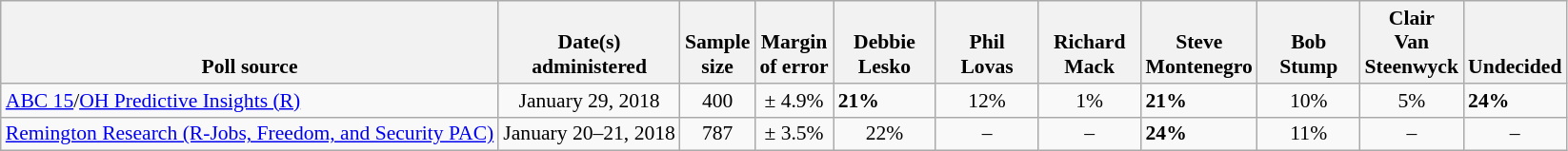<table class="wikitable" style="font-size:90%">
<tr valign=bottom>
<th>Poll source</th>
<th>Date(s)<br>administered</th>
<th>Sample<br>size</th>
<th>Margin<br>of error</th>
<th style="width:65px;">Debbie<br>Lesko</th>
<th style="width:65px;">Phil<br>Lovas</th>
<th style="width:65px;">Richard<br>Mack</th>
<th style="width:65px;">Steve<br>Montenegro</th>
<th style="width:65px;">Bob<br>Stump</th>
<th style="width:65px;">Clair<br>Van<br>Steenwyck</th>
<th>Undecided</th>
</tr>
<tr>
<td><a href='#'>ABC 15</a>/<a href='#'>OH Predictive Insights (R)</a></td>
<td align=center>January 29, 2018</td>
<td align=center>400</td>
<td align=center>± 4.9%</td>
<td><strong>21%</strong></td>
<td align=center>12%</td>
<td align=center>1%</td>
<td><strong>21%</strong></td>
<td align=center>10%</td>
<td align=center>5%</td>
<td><strong>24%</strong></td>
</tr>
<tr>
<td><a href='#'>Remington Research (R-Jobs, Freedom, and Security PAC)</a></td>
<td align=center>January 20–21, 2018</td>
<td align=center>787</td>
<td align=center>± 3.5%</td>
<td align=center>22%</td>
<td align=center>–</td>
<td align=center>–</td>
<td><strong>24%</strong></td>
<td align=center>11%</td>
<td align=center>–</td>
<td align=center>–</td>
</tr>
</table>
